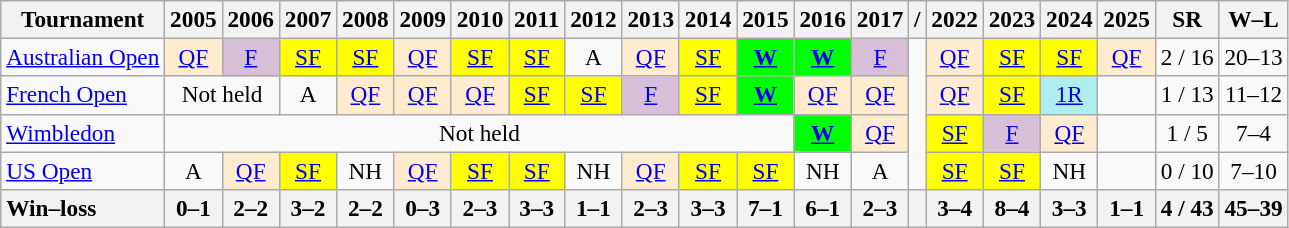<table class="wikitable" style="text-align:center;font-size:97%">
<tr>
<th>Tournament</th>
<th>2005</th>
<th>2006</th>
<th>2007</th>
<th>2008</th>
<th>2009</th>
<th>2010</th>
<th>2011</th>
<th>2012</th>
<th>2013</th>
<th>2014</th>
<th>2015</th>
<th>2016</th>
<th>2017</th>
<th>/</th>
<th>2022</th>
<th>2023</th>
<th>2024</th>
<th>2025</th>
<th>SR</th>
<th>W–L</th>
</tr>
<tr>
<td align="left"><a href='#'>Australian Open</a></td>
<td style="background:#ffebcd"><a href='#'>QF</a></td>
<td style="background:thistle;"><a href='#'>F</a></td>
<td style="background:yellow"><a href='#'>SF</a></td>
<td style="background:yellow"><a href='#'>SF</a></td>
<td style="background:#ffebcd"><a href='#'>QF</a></td>
<td style="background:yellow"><a href='#'>SF</a></td>
<td style="background:yellow"><a href='#'>SF</a></td>
<td>A</td>
<td style="background:#ffebcd"><a href='#'>QF</a></td>
<td style="background:yellow"><a href='#'>SF</a></td>
<td style="background:lime"><strong><a href='#'>W</a></strong></td>
<td style="background:lime"><a href='#'><strong>W</strong></a></td>
<td style="background:thistle"><a href='#'>F</a></td>
<td rowspan=4></td>
<td style="background:#ffebcd"><a href='#'>QF</a></td>
<td style="background:yellow"><a href='#'>SF</a></td>
<td style="background:yellow"><a href='#'>SF</a></td>
<td style="background:#ffebcd"><a href='#'>QF</a></td>
<td>2 / 16</td>
<td>20–13</td>
</tr>
<tr>
<td align="left"><a href='#'>French Open</a></td>
<td colspan="2">Not held</td>
<td>A</td>
<td style="background:#ffebcd"><a href='#'>QF</a></td>
<td style="background:#ffebcd"><a href='#'>QF</a></td>
<td style="background:#ffebcd"><a href='#'>QF</a></td>
<td style="background:yellow"><a href='#'>SF</a></td>
<td style="background:yellow"><a href='#'>SF</a></td>
<td style="background:thistle"><a href='#'>F</a></td>
<td style="background:yellow"><a href='#'>SF</a></td>
<td style="background:lime"><strong><a href='#'>W</a></strong></td>
<td style="background:#ffebcd"><a href='#'>QF</a></td>
<td style="background:#ffebcd"><a href='#'>QF</a></td>
<td style="background:#ffebcd"><a href='#'>QF</a></td>
<td style="background:yellow"><a href='#'>SF</a></td>
<td style="background:#afeeee;"><a href='#'>1R</a></td>
<td></td>
<td>1 / 13</td>
<td>11–12</td>
</tr>
<tr>
<td align="left"><a href='#'>Wimbledon</a></td>
<td colspan="11">Not held</td>
<td style="background:lime"><strong><a href='#'>W</a></strong></td>
<td style="background:#ffebcd"><a href='#'>QF</a></td>
<td style="background:yellow"><a href='#'>SF</a></td>
<td style="background:thistle"><a href='#'>F</a></td>
<td style="background:#ffebcd"><a href='#'>QF</a></td>
<td></td>
<td>1 / 5</td>
<td>7–4</td>
</tr>
<tr>
<td align="left"><a href='#'>US Open</a></td>
<td>A</td>
<td style="background:#ffebcd"><a href='#'>QF</a></td>
<td style="background:yellow"><a href='#'>SF</a></td>
<td>NH</td>
<td style="background:#ffebcd"><a href='#'>QF</a></td>
<td style="background:yellow"><a href='#'>SF</a></td>
<td style="background:yellow"><a href='#'>SF</a></td>
<td>NH</td>
<td style="background:#ffebcd"><a href='#'>QF</a></td>
<td style="background:yellow"><a href='#'>SF</a></td>
<td style="background:yellow"><a href='#'>SF</a></td>
<td>NH</td>
<td>A</td>
<td style="background:yellow"><a href='#'>SF</a></td>
<td style="background:yellow"><a href='#'>SF</a></td>
<td>NH</td>
<td></td>
<td>0 / 10</td>
<td>7–10</td>
</tr>
<tr>
<th style="text-align:left">Win–loss</th>
<th>0–1</th>
<th>2–2</th>
<th>3–2</th>
<th>2–2</th>
<th>0–3</th>
<th>2–3</th>
<th>3–3</th>
<th>1–1</th>
<th>2–3</th>
<th>3–3</th>
<th>7–1</th>
<th>6–1</th>
<th>2–3</th>
<th></th>
<th>3–4</th>
<th>8–4</th>
<th>3–3</th>
<th>1–1</th>
<th>4 / 43</th>
<th>45–39</th>
</tr>
</table>
